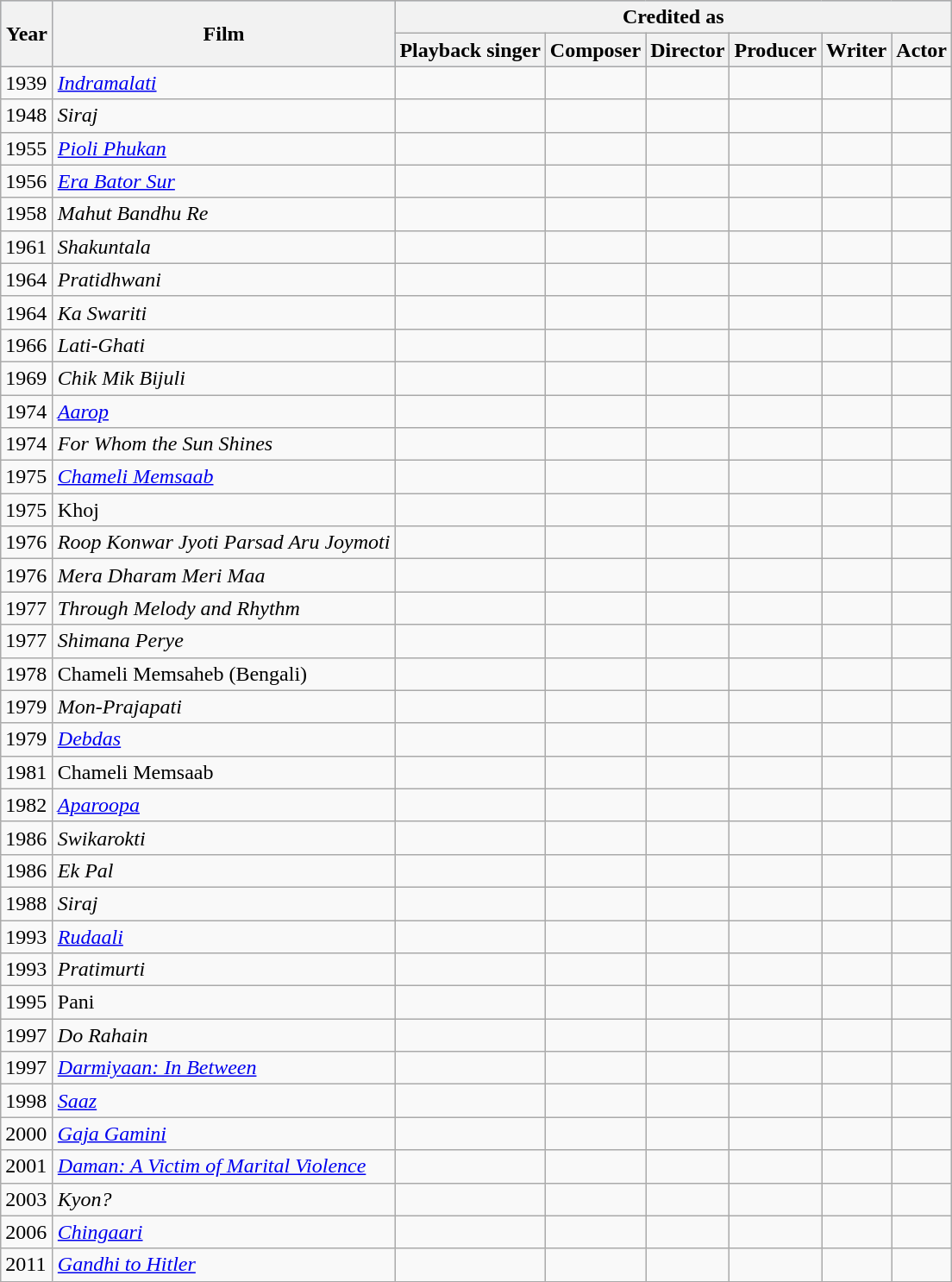<table class="wikitable sortable collapsible">
<tr style="background:#b0c4de; text-align:center;">
<th rowspan="2" style="width:33px;">Year</th>
<th rowspan="2">Film</th>
<th colspan="6">Credited as</th>
</tr>
<tr style="background:#b0c4de; text-align:center;">
<th>Playback singer</th>
<th>Composer</th>
<th>Director</th>
<th>Producer</th>
<th>Writer</th>
<th>Actor</th>
</tr>
<tr>
<td>1939</td>
<td><em><a href='#'>Indramalati</a></em></td>
<td></td>
<td></td>
<td></td>
<td></td>
<td></td>
<td></td>
</tr>
<tr>
<td>1948</td>
<td><em>Siraj</em></td>
<td></td>
<td></td>
<td></td>
<td></td>
<td></td>
<td></td>
</tr>
<tr>
<td>1955</td>
<td><em><a href='#'>Pioli Phukan</a></em></td>
<td></td>
<td></td>
<td></td>
<td></td>
<td></td>
<td></td>
</tr>
<tr>
<td>1956</td>
<td><em><a href='#'>Era Bator Sur</a></em></td>
<td></td>
<td></td>
<td></td>
<td></td>
<td></td>
<td></td>
</tr>
<tr>
<td>1958</td>
<td><em>Mahut Bandhu Re</em></td>
<td></td>
<td></td>
<td></td>
<td></td>
<td></td>
<td></td>
</tr>
<tr>
<td>1961</td>
<td><em>Shakuntala</em></td>
<td></td>
<td></td>
<td></td>
<td></td>
<td></td>
<td></td>
</tr>
<tr>
<td>1964</td>
<td><em>Pratidhwani</em></td>
<td></td>
<td></td>
<td></td>
<td></td>
<td></td>
<td></td>
</tr>
<tr>
<td>1964</td>
<td><em>Ka Swariti</em></td>
<td></td>
<td></td>
<td></td>
<td></td>
<td></td>
<td></td>
</tr>
<tr>
<td>1966</td>
<td><em>Lati-Ghati</em></td>
<td></td>
<td></td>
<td></td>
<td></td>
<td></td>
<td></td>
</tr>
<tr>
<td>1969</td>
<td><em>Chik Mik Bijuli</em></td>
<td></td>
<td></td>
<td></td>
<td></td>
<td></td>
<td></td>
</tr>
<tr>
<td>1974</td>
<td><em><a href='#'>Aarop</a></em></td>
<td></td>
<td></td>
<td></td>
<td></td>
<td></td>
<td></td>
</tr>
<tr>
<td>1974</td>
<td><em>For Whom the Sun Shines</em></td>
<td></td>
<td></td>
<td></td>
<td></td>
<td></td>
<td></td>
</tr>
<tr>
<td>1975</td>
<td><em><a href='#'>Chameli Memsaab</a></em></td>
<td></td>
<td></td>
<td></td>
<td></td>
<td></td>
<td></td>
</tr>
<tr>
<td>1975</td>
<td Khoj>Khoj</td>
<td></td>
<td></td>
<td></td>
<td></td>
<td></td>
</tr>
<tr>
<td>1976</td>
<td><em>Roop Konwar Jyoti Parsad Aru Joymoti</em></td>
<td></td>
<td></td>
<td></td>
<td></td>
<td></td>
<td></td>
</tr>
<tr>
<td>1976</td>
<td><em>Mera Dharam Meri Maa</em></td>
<td></td>
<td></td>
<td></td>
<td></td>
<td></td>
<td></td>
</tr>
<tr>
<td>1977</td>
<td><em>Through Melody and Rhythm</em></td>
<td></td>
<td></td>
<td></td>
<td></td>
<td></td>
<td></td>
</tr>
<tr>
<td>1977</td>
<td><em>Shimana Perye</em></td>
<td></td>
<td></td>
<td></td>
<td></td>
<td></td>
<td></td>
</tr>
<tr>
<td>1978</td>
<td Chameli Memsaheb (Bengali)>Chameli Memsaheb (Bengali)</td>
<td></td>
<td></td>
<td></td>
<td></td>
<td></td>
</tr>
<tr>
<td>1979</td>
<td><em>Mon-Prajapati</em></td>
<td></td>
<td></td>
<td></td>
<td></td>
<td></td>
<td></td>
</tr>
<tr>
<td>1979</td>
<td><em><a href='#'>Debdas</a></em></td>
<td></td>
<td></td>
<td></td>
<td></td>
<td></td>
<td></td>
</tr>
<tr>
<td>1981</td>
<td Chameli Memsaab (Hindi)>Chameli Memsaab</td>
<td></td>
<td></td>
<td></td>
<td></td>
<td></td>
</tr>
<tr>
<td>1982</td>
<td><em><a href='#'>Aparoopa</a></em></td>
<td></td>
<td></td>
<td></td>
<td></td>
<td></td>
<td></td>
</tr>
<tr>
<td>1986</td>
<td><em>Swikarokti</em></td>
<td></td>
<td></td>
<td></td>
<td></td>
<td></td>
<td></td>
</tr>
<tr>
<td>1986</td>
<td><em>Ek Pal</em></td>
<td></td>
<td></td>
<td></td>
<td></td>
<td></td>
<td></td>
</tr>
<tr>
<td>1988</td>
<td><em>Siraj</em></td>
<td></td>
<td></td>
<td></td>
<td></td>
<td></td>
<td></td>
</tr>
<tr>
<td>1993</td>
<td><em><a href='#'>Rudaali</a></em></td>
<td></td>
<td></td>
<td></td>
<td></td>
<td></td>
<td></td>
</tr>
<tr>
<td>1993</td>
<td><em>Pratimurti</em></td>
<td></td>
<td></td>
<td></td>
<td></td>
<td></td>
<td></td>
</tr>
<tr>
<td>1995</td>
<td Pani>Pani</td>
<td></td>
<td></td>
<td></td>
<td></td>
<td></td>
</tr>
<tr>
<td>1997</td>
<td><em>Do Rahain</em></td>
<td></td>
<td></td>
<td></td>
<td></td>
<td></td>
<td></td>
</tr>
<tr>
<td>1997</td>
<td><em><a href='#'>Darmiyaan: In Between</a></em></td>
<td></td>
<td></td>
<td></td>
<td></td>
<td></td>
<td></td>
</tr>
<tr>
<td>1998</td>
<td><em><a href='#'>Saaz</a></em></td>
<td></td>
<td></td>
<td></td>
<td></td>
<td></td>
<td></td>
</tr>
<tr>
<td>2000</td>
<td><em><a href='#'>Gaja Gamini</a></em></td>
<td></td>
<td></td>
<td></td>
<td></td>
<td></td>
<td></td>
</tr>
<tr>
<td>2001</td>
<td><em><a href='#'>Daman: A Victim of Marital Violence</a></em></td>
<td></td>
<td></td>
<td></td>
<td></td>
<td></td>
<td></td>
</tr>
<tr>
<td>2003</td>
<td><em>Kyon?</em></td>
<td></td>
<td></td>
<td></td>
<td></td>
<td></td>
<td></td>
</tr>
<tr>
<td>2006</td>
<td><em><a href='#'>Chingaari</a></em></td>
<td></td>
<td></td>
<td></td>
<td></td>
<td></td>
<td></td>
</tr>
<tr>
<td>2011</td>
<td><em><a href='#'>Gandhi to Hitler</a></em></td>
<td></td>
<td></td>
<td></td>
<td></td>
<td></td>
<td></td>
</tr>
</table>
